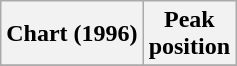<table class="wikitable sortable plainrowheaders">
<tr>
<th>Chart (1996)</th>
<th>Peak<br>position</th>
</tr>
<tr>
</tr>
</table>
